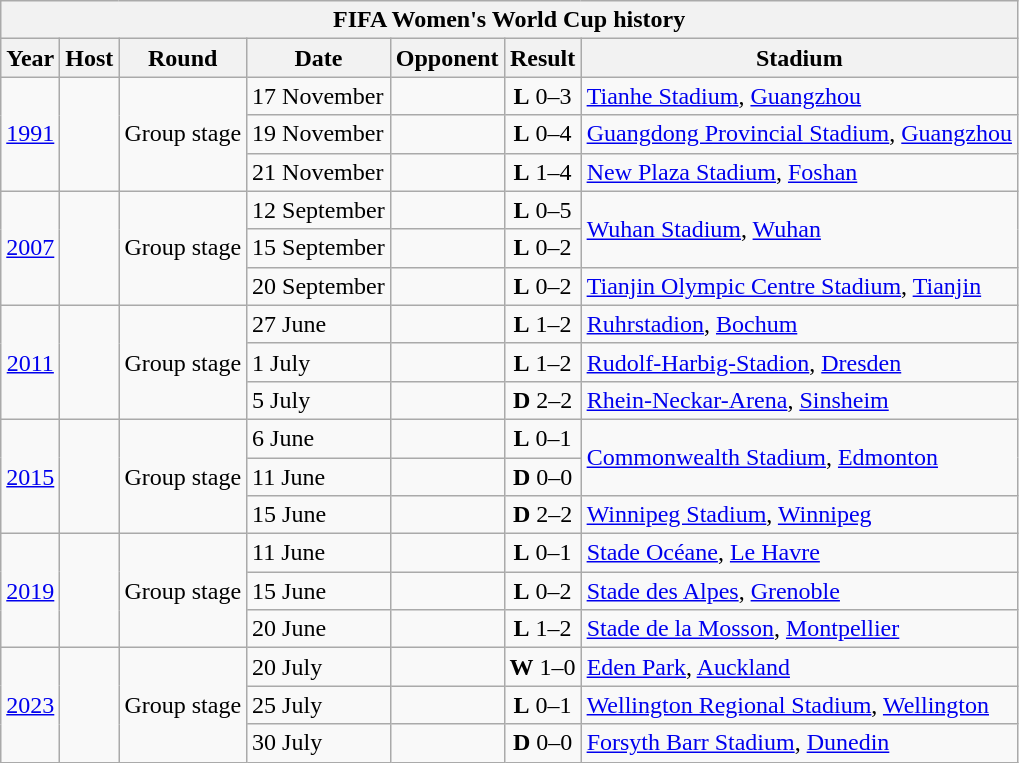<table class="wikitable collapsible collapsed" style="text-align: center;font-size:">
<tr>
<th colspan=7>FIFA Women's World Cup history</th>
</tr>
<tr>
<th>Year</th>
<th>Host</th>
<th>Round</th>
<th>Date</th>
<th>Opponent</th>
<th>Result</th>
<th>Stadium</th>
</tr>
<tr>
<td rowspan=3><a href='#'>1991</a></td>
<td rowspan=3 align=left></td>
<td rowspan=3>Group stage</td>
<td align="left">17 November</td>
<td align="left"></td>
<td><strong>L</strong> 0–3</td>
<td align="left"><a href='#'>Tianhe Stadium</a>, <a href='#'>Guangzhou</a></td>
</tr>
<tr>
<td align="left">19 November</td>
<td align="left"></td>
<td><strong>L</strong> 0–4</td>
<td align="left"><a href='#'>Guangdong Provincial Stadium</a>, <a href='#'>Guangzhou</a></td>
</tr>
<tr>
<td align="left">21 November</td>
<td align="left"></td>
<td><strong>L</strong> 1–4</td>
<td align="left"><a href='#'>New Plaza Stadium</a>, <a href='#'>Foshan</a></td>
</tr>
<tr>
<td rowspan=3><a href='#'>2007</a></td>
<td rowspan=3 align=left></td>
<td rowspan=3>Group stage</td>
<td align="left">12 September</td>
<td align="left"></td>
<td><strong>L</strong> 0–5</td>
<td rowspan=2 align="left"><a href='#'>Wuhan Stadium</a>, <a href='#'>Wuhan</a></td>
</tr>
<tr>
<td align="left">15 September</td>
<td align="left"></td>
<td><strong>L</strong> 0–2</td>
</tr>
<tr>
<td align="left">20 September</td>
<td align="left"></td>
<td><strong>L</strong> 0–2</td>
<td align="left"><a href='#'>Tianjin Olympic Centre Stadium</a>, <a href='#'>Tianjin</a></td>
</tr>
<tr>
<td rowspan=3><a href='#'>2011</a></td>
<td rowspan=3 align=left></td>
<td rowspan=3>Group stage</td>
<td align="left">27 June</td>
<td align="left"></td>
<td><strong>L</strong> 1–2</td>
<td align="left"><a href='#'>Ruhrstadion</a>, <a href='#'>Bochum</a></td>
</tr>
<tr>
<td align="left">1 July</td>
<td align="left"></td>
<td><strong>L</strong> 1–2</td>
<td align="left"><a href='#'>Rudolf-Harbig-Stadion</a>, <a href='#'>Dresden</a></td>
</tr>
<tr>
<td align="left">5 July</td>
<td align="left"></td>
<td><strong>D</strong> 2–2</td>
<td align="left"><a href='#'>Rhein-Neckar-Arena</a>, <a href='#'>Sinsheim</a></td>
</tr>
<tr>
<td rowspan=3><a href='#'>2015</a></td>
<td rowspan=3 align=left></td>
<td rowspan=3>Group stage</td>
<td align="left">6 June</td>
<td align="left"></td>
<td><strong>L</strong> 0–1</td>
<td rowspan=2 align="left"><a href='#'>Commonwealth Stadium</a>, <a href='#'>Edmonton</a></td>
</tr>
<tr>
<td align="left">11 June</td>
<td align="left"></td>
<td><strong>D</strong> 0–0</td>
</tr>
<tr>
<td align="left">15 June</td>
<td align="left"></td>
<td><strong>D</strong> 2–2</td>
<td align="left"><a href='#'>Winnipeg Stadium</a>, <a href='#'>Winnipeg</a></td>
</tr>
<tr>
<td rowspan=3><a href='#'>2019</a></td>
<td rowspan=3 align=left></td>
<td rowspan=3>Group stage</td>
<td align="left">11 June</td>
<td align="left"></td>
<td><strong>L</strong> 0–1</td>
<td align="left"><a href='#'>Stade Océane</a>, <a href='#'>Le Havre</a></td>
</tr>
<tr>
<td align="left">15 June</td>
<td align="left"></td>
<td><strong>L</strong> 0–2</td>
<td align="left"><a href='#'>Stade des Alpes</a>, <a href='#'>Grenoble</a></td>
</tr>
<tr>
<td align="left">20 June</td>
<td align="left"></td>
<td><strong>L</strong> 1–2</td>
<td align="left"><a href='#'>Stade de la Mosson</a>, <a href='#'>Montpellier</a></td>
</tr>
<tr>
<td rowspan=3><a href='#'>2023</a></td>
<td rowspan=3 align=left><br></td>
<td rowspan=3>Group stage</td>
<td align="left">20 July</td>
<td align="left"></td>
<td><strong>W</strong> 1–0</td>
<td align="left"><a href='#'>Eden Park</a>, <a href='#'>Auckland</a></td>
</tr>
<tr>
<td align="left">25 July</td>
<td align="left"></td>
<td><strong>L</strong> 0–1</td>
<td align="left"><a href='#'>Wellington Regional Stadium</a>, <a href='#'>Wellington</a></td>
</tr>
<tr>
<td align="left">30 July</td>
<td align="left"></td>
<td><strong>D</strong> 0–0</td>
<td align="left"><a href='#'>Forsyth Barr Stadium</a>, <a href='#'>Dunedin</a></td>
</tr>
</table>
